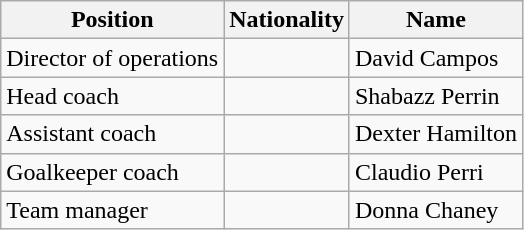<table class="wikitable">
<tr>
<th>Position</th>
<th>Nationality</th>
<th>Name</th>
</tr>
<tr>
<td>Director of operations</td>
<td></td>
<td>David Campos</td>
</tr>
<tr>
<td>Head coach</td>
<td></td>
<td>Shabazz Perrin</td>
</tr>
<tr>
<td>Assistant coach</td>
<td></td>
<td>Dexter Hamilton</td>
</tr>
<tr>
<td>Goalkeeper coach</td>
<td></td>
<td>Claudio Perri</td>
</tr>
<tr>
<td>Team manager</td>
<td></td>
<td>Donna Chaney</td>
</tr>
</table>
